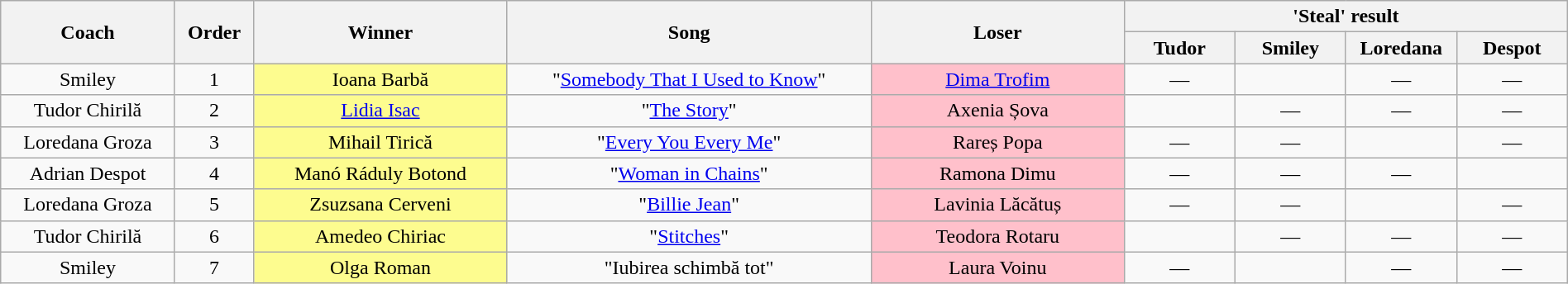<table class="wikitable" style="text-align: center; width:100%;">
<tr>
<th rowspan="2" style="width:11%;">Coach</th>
<th rowspan="2" style="width:05%;">Order</th>
<th rowspan="2" style="width:16%;">Winner</th>
<th rowspan="2" style="width:23%;">Song</th>
<th rowspan="2" style="width:16%;">Loser</th>
<th colspan="4" style="width:28%;">'Steal' result</th>
</tr>
<tr>
<th style="width:07%;">Tudor</th>
<th style="width:07%;">Smiley</th>
<th style="width:07%;">Loredana</th>
<th style="width:07%;">Despot</th>
</tr>
<tr>
<td>Smiley</td>
<td>1</td>
<td bgcolor="#fdfc8f">Ioana Barbă</td>
<td>"<a href='#'>Somebody That I Used to Know</a>"</td>
<td bgcolor="pink"><a href='#'>Dima Trofim</a></td>
<td>—</td>
<td></td>
<td>—</td>
<td>—</td>
</tr>
<tr>
<td>Tudor Chirilă</td>
<td>2</td>
<td bgcolor="#fdfc8f"><a href='#'>Lidia Isac</a></td>
<td>"<a href='#'>The Story</a>"</td>
<td bgcolor="pink">Axenia Șova</td>
<td></td>
<td>—</td>
<td>—</td>
<td>—</td>
</tr>
<tr>
<td>Loredana Groza</td>
<td>3</td>
<td bgcolor="#fdfc8f">Mihail Tirică</td>
<td>"<a href='#'>Every You Every Me</a>"</td>
<td bgcolor="pink">Rareș Popa</td>
<td>—</td>
<td>—</td>
<td></td>
<td>—</td>
</tr>
<tr>
<td>Adrian Despot</td>
<td>4</td>
<td bgcolor="#fdfc8f">Manó Ráduly Botond</td>
<td>"<a href='#'>Woman in Chains</a>"</td>
<td bgcolor="pink">Ramona Dimu</td>
<td>—</td>
<td>—</td>
<td>—</td>
<td></td>
</tr>
<tr>
<td>Loredana Groza</td>
<td>5</td>
<td bgcolor="#fdfc8f">Zsuzsana Cerveni</td>
<td>"<a href='#'>Billie Jean</a>"</td>
<td bgcolor="pink">Lavinia Lăcătuș</td>
<td>—</td>
<td>—</td>
<td></td>
<td>—</td>
</tr>
<tr>
<td>Tudor Chirilă</td>
<td>6</td>
<td bgcolor="#fdfc8f">Amedeo Chiriac</td>
<td>"<a href='#'>Stitches</a>"</td>
<td bgcolor="pink">Teodora Rotaru</td>
<td></td>
<td>—</td>
<td>—</td>
<td>—</td>
</tr>
<tr>
<td>Smiley</td>
<td>7</td>
<td bgcolor="#fdfc8f">Olga Roman</td>
<td>"Iubirea schimbă tot"</td>
<td bgcolor="pink">Laura Voinu</td>
<td>—</td>
<td></td>
<td>—</td>
<td>—</td>
</tr>
</table>
